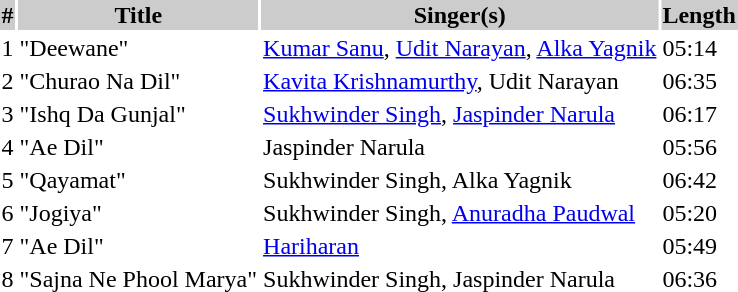<table>
<tr bgcolor="#CCCCCC" align="center">
<th>#</th>
<th>Title</th>
<th>Singer(s)</th>
<th>Length</th>
</tr>
<tr>
<td>1</td>
<td>"Deewane"</td>
<td><a href='#'>Kumar Sanu</a>, <a href='#'>Udit Narayan</a>, <a href='#'>Alka Yagnik</a></td>
<td>05:14</td>
</tr>
<tr>
<td>2</td>
<td>"Churao Na Dil"</td>
<td><a href='#'>Kavita Krishnamurthy</a>, Udit Narayan</td>
<td>06:35</td>
</tr>
<tr>
<td>3</td>
<td>"Ishq Da Gunjal"</td>
<td><a href='#'>Sukhwinder Singh</a>, <a href='#'>Jaspinder Narula</a></td>
<td>06:17</td>
</tr>
<tr>
<td>4</td>
<td>"Ae Dil"</td>
<td>Jaspinder Narula</td>
<td>05:56</td>
</tr>
<tr>
<td>5</td>
<td>"Qayamat"</td>
<td>Sukhwinder Singh, Alka Yagnik</td>
<td>06:42</td>
</tr>
<tr>
<td>6</td>
<td>"Jogiya"</td>
<td>Sukhwinder Singh, <a href='#'>Anuradha Paudwal</a></td>
<td>05:20</td>
</tr>
<tr>
<td>7</td>
<td>"Ae Dil"</td>
<td><a href='#'>Hariharan</a></td>
<td>05:49</td>
</tr>
<tr>
<td>8</td>
<td>"Sajna Ne Phool Marya"</td>
<td>Sukhwinder Singh, Jaspinder Narula</td>
<td>06:36</td>
</tr>
</table>
